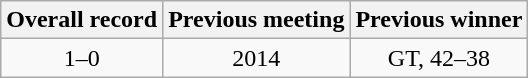<table class="wikitable" style="text-align:center">
<tr>
<th>Overall record</th>
<th>Previous meeting</th>
<th>Previous winner</th>
</tr>
<tr>
<td>1–0</td>
<td>2014</td>
<td>GT, 42–38</td>
</tr>
</table>
